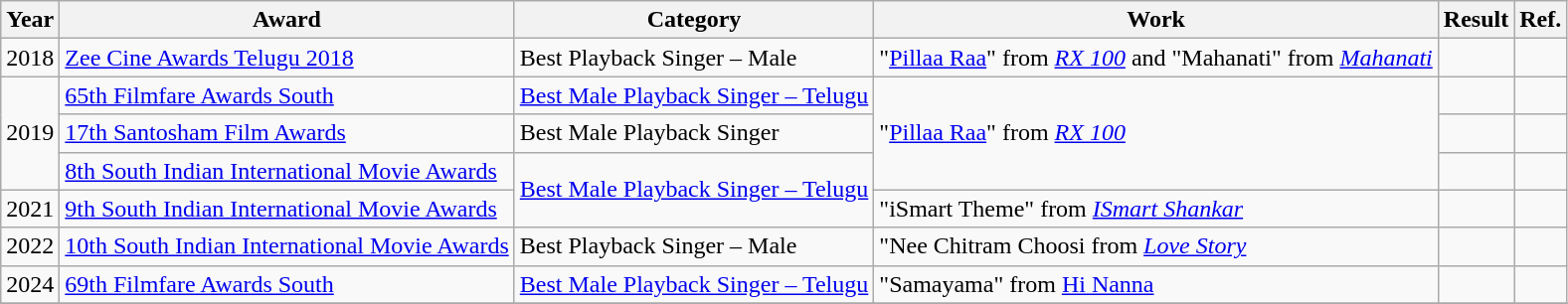<table class="wikitable">
<tr>
<th>Year</th>
<th>Award</th>
<th>Category</th>
<th>Work</th>
<th>Result</th>
<th>Ref.</th>
</tr>
<tr>
<td>2018</td>
<td><a href='#'>Zee Cine Awards Telugu 2018</a></td>
<td>Best Playback Singer – Male</td>
<td>"<a href='#'>Pillaa Raa</a>" from <em><a href='#'>RX 100</a></em> and "Mahanati" from <em><a href='#'>Mahanati</a></em></td>
<td></td>
<td></td>
</tr>
<tr>
<td rowspan="3">2019</td>
<td><a href='#'>65th Filmfare Awards South</a></td>
<td><a href='#'>Best Male Playback Singer – Telugu</a></td>
<td rowspan="3">"<a href='#'>Pillaa Raa</a>" from <em><a href='#'>RX 100</a></em></td>
<td></td>
<td></td>
</tr>
<tr>
<td><a href='#'>17th Santosham Film Awards</a></td>
<td>Best Male Playback Singer</td>
<td></td>
<td></td>
</tr>
<tr>
<td><a href='#'>8th South Indian International Movie Awards</a></td>
<td rowspan="2"><a href='#'>Best Male Playback Singer – Telugu</a></td>
<td></td>
<td></td>
</tr>
<tr>
<td>2021</td>
<td><a href='#'>9th South Indian International Movie Awards</a></td>
<td>"iSmart Theme" from <em><a href='#'>ISmart Shankar</a></em></td>
<td></td>
<td></td>
</tr>
<tr>
<td>2022</td>
<td><a href='#'>10th South Indian International Movie Awards</a></td>
<td>Best Playback Singer – Male</td>
<td>"Nee Chitram Choosi from <em><a href='#'>Love Story</a></em></td>
<td></td>
<td></td>
</tr>
<tr>
<td>2024</td>
<td><a href='#'>69th Filmfare Awards South</a></td>
<td><a href='#'>Best Male Playback Singer – Telugu</a></td>
<td>"Samayama" from <a href='#'>Hi Nanna</a></td>
<td></td>
<td></td>
</tr>
<tr>
</tr>
</table>
